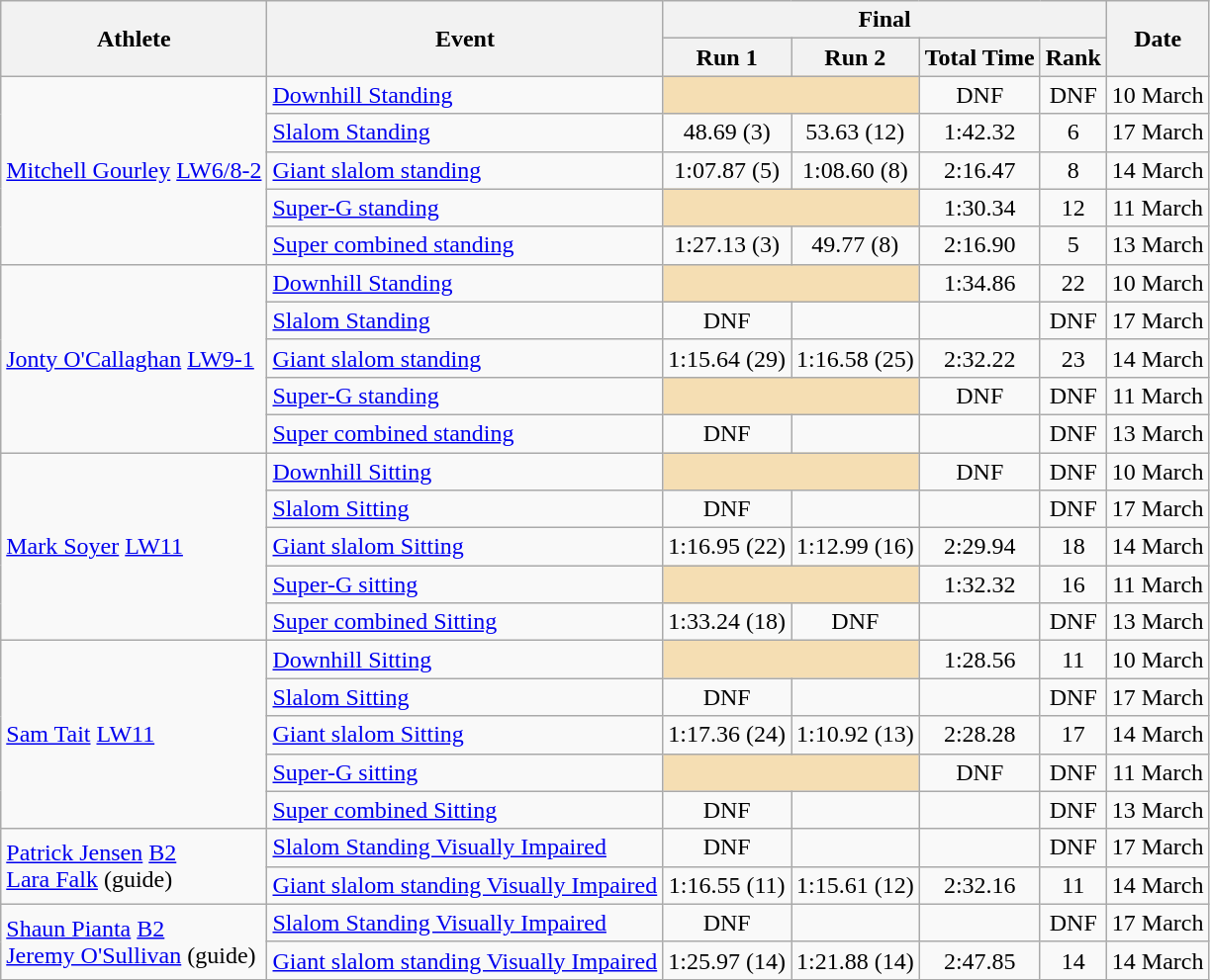<table class="wikitable">
<tr>
<th rowspan="2">Athlete</th>
<th rowspan="2">Event</th>
<th colspan="4">Final</th>
<th rowspan="2">Date</th>
</tr>
<tr>
<th>Run 1</th>
<th>Run 2</th>
<th>Total Time</th>
<th>Rank</th>
</tr>
<tr style="text-align:center;">
<td style="text-align:left;" rowspan="5"><a href='#'>Mitchell Gourley</a> <a href='#'>LW6/8-2</a></td>
<td align="left"><a href='#'>Downhill Standing</a></td>
<td colspan="2" style="background:wheat;"></td>
<td>DNF</td>
<td>DNF</td>
<td>10 March</td>
</tr>
<tr style="text-align:center;">
<td align="left"><a href='#'>Slalom Standing</a></td>
<td>48.69 (3)</td>
<td>53.63 (12)</td>
<td>1:42.32</td>
<td>6</td>
<td>17 March</td>
</tr>
<tr style="text-align:center;">
<td align="left"><a href='#'>Giant slalom standing</a></td>
<td>1:07.87 (5)</td>
<td>1:08.60 (8)</td>
<td>2:16.47</td>
<td>8</td>
<td>14 March</td>
</tr>
<tr style="text-align:center;">
<td align="left"><a href='#'>Super-G standing</a></td>
<td colspan="2" style="background:wheat;"></td>
<td>1:30.34</td>
<td>12</td>
<td>11 March</td>
</tr>
<tr style="text-align:center;">
<td align="left"><a href='#'>Super combined standing</a></td>
<td>1:27.13 (3)</td>
<td>49.77 (8)</td>
<td>2:16.90</td>
<td>5</td>
<td>13 March</td>
</tr>
<tr style="text-align:center;">
<td style="text-align:left;" rowspan="5"><a href='#'>Jonty O'Callaghan</a> <a href='#'>LW9-1</a></td>
<td align="left"><a href='#'>Downhill Standing</a></td>
<td colspan="2" style="background:wheat;"></td>
<td>1:34.86</td>
<td>22</td>
<td>10 March</td>
</tr>
<tr style="text-align:center;">
<td align="left"><a href='#'>Slalom Standing</a></td>
<td>DNF</td>
<td></td>
<td></td>
<td>DNF</td>
<td>17 March</td>
</tr>
<tr style="text-align:center;">
<td align="left"><a href='#'>Giant slalom standing</a></td>
<td>1:15.64 (29)</td>
<td>1:16.58 (25)</td>
<td>2:32.22</td>
<td>23</td>
<td>14 March</td>
</tr>
<tr style="text-align:center;">
<td align="left"><a href='#'>Super-G standing</a></td>
<td colspan="2" style="background:wheat;"></td>
<td>DNF</td>
<td>DNF</td>
<td>11 March</td>
</tr>
<tr style="text-align:center;">
<td align="left"><a href='#'>Super combined standing</a></td>
<td>DNF</td>
<td></td>
<td></td>
<td>DNF</td>
<td>13 March</td>
</tr>
<tr style="text-align:center;">
<td style="text-align:left;" rowspan="5"><a href='#'>Mark Soyer</a> <a href='#'>LW11</a></td>
<td align="left"><a href='#'>Downhill Sitting</a></td>
<td colspan="2" style="background:wheat;"></td>
<td>DNF</td>
<td>DNF</td>
<td>10 March</td>
</tr>
<tr style="text-align:center;">
<td align="left"><a href='#'>Slalom Sitting</a></td>
<td>DNF</td>
<td></td>
<td></td>
<td>DNF</td>
<td>17 March</td>
</tr>
<tr style="text-align:center;">
<td align="left"><a href='#'>Giant slalom Sitting</a></td>
<td>1:16.95 (22)</td>
<td>1:12.99 (16)</td>
<td>2:29.94</td>
<td>18</td>
<td>14 March</td>
</tr>
<tr style="text-align:center;">
<td align="left"><a href='#'>Super-G sitting</a></td>
<td colspan="2" style="background:wheat;"></td>
<td>1:32.32</td>
<td>16</td>
<td>11 March</td>
</tr>
<tr style="text-align:center;">
<td align="left"><a href='#'>Super combined Sitting</a></td>
<td>1:33.24 (18)</td>
<td>DNF</td>
<td></td>
<td>DNF</td>
<td>13 March</td>
</tr>
<tr style="text-align:center;">
<td style="text-align:left;" rowspan="5"><a href='#'>Sam Tait</a> <a href='#'>LW11</a></td>
<td align="left"><a href='#'>Downhill Sitting</a></td>
<td colspan="2" style="background:wheat;"></td>
<td>1:28.56</td>
<td>11</td>
<td>10 March</td>
</tr>
<tr style="text-align:center;">
<td align="left"><a href='#'>Slalom Sitting</a></td>
<td>DNF</td>
<td></td>
<td></td>
<td>DNF</td>
<td>17 March</td>
</tr>
<tr style="text-align:center;">
<td align="left"><a href='#'>Giant slalom Sitting</a></td>
<td>1:17.36 (24)</td>
<td>1:10.92 (13)</td>
<td>2:28.28</td>
<td>17</td>
<td>14 March</td>
</tr>
<tr style="text-align:center;">
<td align="left"><a href='#'>Super-G sitting</a></td>
<td colspan="2" style="background:wheat;"></td>
<td>DNF</td>
<td>DNF</td>
<td>11 March</td>
</tr>
<tr style="text-align:center;">
<td align="left"><a href='#'>Super combined Sitting</a></td>
<td>DNF</td>
<td></td>
<td></td>
<td>DNF</td>
<td>13 March</td>
</tr>
<tr style="text-align:center;">
<td style="text-align:left;" rowspan="2"><a href='#'>Patrick Jensen</a> <a href='#'>B2</a> <br> <a href='#'>Lara Falk</a> (guide)</td>
<td align="left"><a href='#'>Slalom Standing Visually Impaired</a></td>
<td>DNF</td>
<td></td>
<td></td>
<td>DNF</td>
<td>17 March</td>
</tr>
<tr style="text-align:center;">
<td align="left"><a href='#'>Giant slalom standing Visually Impaired</a></td>
<td>1:16.55 (11)</td>
<td>1:15.61 (12)</td>
<td>2:32.16</td>
<td>11</td>
<td>14 March</td>
</tr>
<tr style="text-align:center;">
<td style="text-align:left;" rowspan="2"><a href='#'>Shaun Pianta</a> <a href='#'>B2</a> <br> <a href='#'>Jeremy O'Sullivan</a> (guide)</td>
<td align="left"><a href='#'>Slalom Standing Visually Impaired</a></td>
<td>DNF</td>
<td></td>
<td></td>
<td>DNF</td>
<td>17 March</td>
</tr>
<tr style="text-align:center;">
<td align="left"><a href='#'>Giant slalom standing Visually Impaired</a></td>
<td>1:25.97 (14)</td>
<td>1:21.88 (14)</td>
<td>2:47.85</td>
<td>14</td>
<td>14 March</td>
</tr>
</table>
